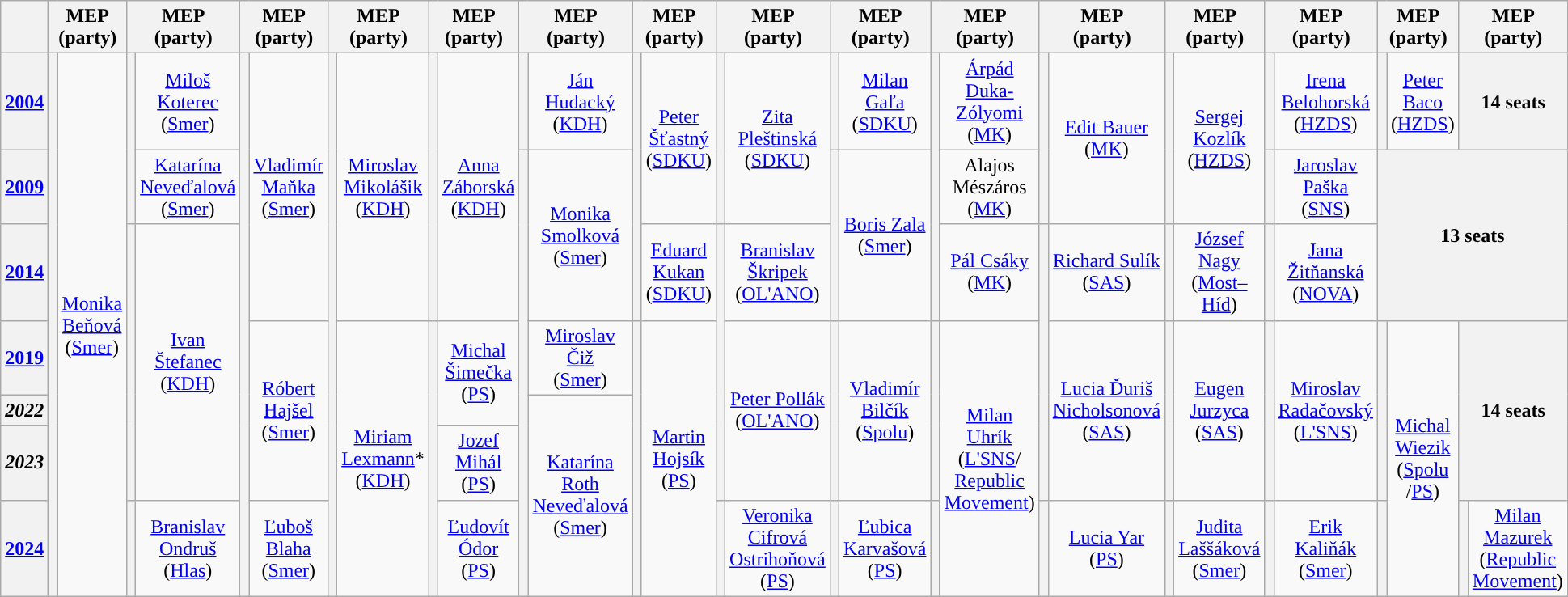<table class="wikitable" style="text-align:center">
<tr>
<th></th>
<th colspan=2>MEP<br>(party)</th>
<th colspan=2>MEP<br>(party)</th>
<th colspan=2>MEP<br>(party)</th>
<th colspan=2>MEP<br>(party)</th>
<th colspan=2>MEP<br>(party)</th>
<th colspan=2>MEP<br>(party)</th>
<th colspan=2>MEP<br>(party)</th>
<th colspan=2>MEP<br>(party)</th>
<th colspan=2>MEP<br>(party)</th>
<th colspan=2>MEP<br>(party)</th>
<th colspan=2>MEP<br>(party)</th>
<th colspan=2>MEP<br>(party)</th>
<th colspan=2>MEP<br>(party)</th>
<th colspan=2>MEP<br>(party)</th>
<th colspan=2>MEP<br>(party)</th>
</tr>
<tr>
<th><a href='#'>2004</a></th>
<th rowspan=7 style="background-color: "></th>
<td rowspan=7><a href='#'>Monika Beňová</a><br>(<a href='#'>Smer</a>)</td>
<th rowspan=2 style="background-color: "></th>
<td rowspan=1><a href='#'>Miloš Koterec</a><br>(<a href='#'>Smer</a>)</td>
<th rowspan=7 style="background-color: "></th>
<td rowspan=3><a href='#'>Vladimír Maňka</a><br>(<a href='#'>Smer</a>)</td>
<th rowspan=7 style="background-color: "></th>
<td rowspan=3><a href='#'>Miroslav Mikolášik</a><br>(<a href='#'>KDH</a>)</td>
<th rowspan=3 style="background-color: "></th>
<td rowspan=3><a href='#'>Anna Záborská</a><br>(<a href='#'>KDH</a>)</td>
<th rowspan=1 style="background-color: "></th>
<td rowspan=1><a href='#'>Ján Hudacký</a><br>(<a href='#'>KDH</a>)</td>
<th rowspan=3 style="background-color: "></th>
<td rowspan=2><a href='#'>Peter Šťastný</a><br>(<a href='#'>SDKU</a>)</td>
<th rowspan=2 style="background-color: "></th>
<td rowspan=2><a href='#'>Zita Pleštinská</a><br>(<a href='#'>SDKU</a>)</td>
<th rowspan=1 style="background-color: "></th>
<td rowspan=1><a href='#'>Milan Gaľa</a><br>(<a href='#'>SDKU</a>)</td>
<th rowspan=3 style="background-color: "></th>
<td rowspan=1><a href='#'>Árpád Duka-Zólyomi</a><br>(<a href='#'>MK</a>)</td>
<th rowspan=2 style="background-color: "></th>
<td rowspan=2><a href='#'>Edit Bauer</a><br>(<a href='#'>MK</a>)</td>
<th rowspan=2 style="background-color: "></th>
<td rowspan=2><a href='#'>Sergej Kozlík</a><br>(<a href='#'>HZDS</a>)</td>
<th rowspan=1 style="background-color: "></th>
<td rowspan=1><a href='#'>Irena Belohorská</a><br>(<a href='#'>HZDS</a>)</td>
<th rowspan=1 style="background-color: "></th>
<td rowspan=1><a href='#'>Peter Baco</a><br>(<a href='#'>HZDS</a>)</td>
<th colspan=2>14 seats</th>
</tr>
<tr>
<th><a href='#'>2009</a></th>
<td rowspan=1><a href='#'>Katarína Neveďalová</a><br>(<a href='#'>Smer</a>)</td>
<th rowspan=6 style="background-color: "></th>
<td rowspan=2><a href='#'>Monika Smolková</a><br>(<a href='#'>Smer</a>)</td>
<th rowspan=2 style="background-color: "></th>
<td rowspan=2><a href='#'>Boris Zala</a><br>(<a href='#'>Smer</a>)</td>
<td rowspan=1>Alajos Mészáros<br>(<a href='#'>MK</a>)</td>
<th rowspan=1 style="background-color: "></th>
<td rowspan=1><a href='#'>Jaroslav Paška</a><br>(<a href='#'>SNS</a>)</td>
<th colspan=4; rowspan=2>13 seats</th>
</tr>
<tr>
<th><a href='#'>2014</a></th>
<th rowspan=4 style="background-color: "></th>
<td rowspan=4><a href='#'>Ivan Štefanec</a><br>(<a href='#'>KDH</a>)</td>
<td rowspan=1><a href='#'>Eduard Kukan</a><br>(<a href='#'>SDKU</a>)</td>
<th rowspan=4 style="background-color: "></th>
<td rowspan=1><a href='#'>Branislav Škripek</a><br>(<a href='#'>OL'ANO</a>)</td>
<td rowspan=1><a href='#'>Pál Csáky</a><br>(<a href='#'>MK</a>)</td>
<th rowspan=4 style="background-color: "></th>
<td rowspan=1><a href='#'>Richard Sulík</a><br>(<a href='#'>SAS</a>)</td>
<th rowspan=1 style="background-color: "></th>
<td rowspan=1><a href='#'>József Nagy</a><br>(<a href='#'>Most–Híd</a>)</td>
<th rowspan=1 style="background-color: "></th>
<td rowspan=1><a href='#'>Jana Žitňanská</a><br>(<a href='#'>NOVA</a>)</td>
</tr>
<tr>
<th><a href='#'>2019</a></th>
<td rowspan=3><a href='#'>Róbert Hajšel</a><br>(<a href='#'>Smer</a>)</td>
<td rowspan=4><a href='#'>Miriam Lexmann</a>*<br>(<a href='#'>KDH</a>)</td>
<th rowspan=4 style="background-color: "></th>
<td rowspan=2><a href='#'>Michal Šimečka</a><br>(<a href='#'>PS</a>)</td>
<td rowspan=1><a href='#'>Miroslav Čiž</a><br>(<a href='#'>Smer</a>)</td>
<th rowspan=4 style="background-color: "></th>
<td rowspan=4><a href='#'>Martin Hojsík</a><br>(<a href='#'>PS</a>)</td>
<td rowspan=3><a href='#'>Peter Pollák</a><br>(<a href='#'>OL'ANO</a>)</td>
<th rowspan=3 style="background-color: "></th>
<td rowspan=3><a href='#'>Vladimír Bilčík</a><br>(<a href='#'>Spolu</a>)</td>
<th rowspan=3 style="background-color: "></th>
<td rowspan=4><a href='#'>Milan Uhrík</a><br>(<a href='#'>L'SNS</a>/<br><a href='#'>Republic Movement</a>)</td>
<td rowspan=3><a href='#'>Lucia Ďuriš Nicholsonová</a><br>(<a href='#'>SAS</a>)</td>
<th rowspan=3 style="background-color: "></th>
<td rowspan=3><a href='#'>Eugen Jurzyca</a><br>(<a href='#'>SAS</a>)</td>
<th rowspan=3 style="background-color: "></th>
<td rowspan=3><a href='#'>Miroslav Radačovský</a><br>(<a href='#'>L'SNS</a>)</td>
<th rowspan=3 style="background-color: "></th>
<td rowspan=4><a href='#'>Michal Wiezik</a><br>(<a href='#'>Spolu</a><br>/<a href='#'>PS</a>)</td>
<th colspan=2; rowspan=3>14 seats</th>
</tr>
<tr>
<th><em>2022</em></th>
<td rowspan=3><a href='#'>Katarína Roth Neveďalová</a><br>(<a href='#'>Smer</a>)</td>
</tr>
<tr>
<th><em>2023</em></th>
<td rowspan=1><a href='#'>Jozef Mihál</a><br>(<a href='#'>PS</a>)</td>
</tr>
<tr>
<th><a href='#'>2024</a></th>
<th rowspan=1 style="background-color: "></th>
<td rowspan=1><a href='#'>Branislav Ondruš</a><br>(<a href='#'>Hlas</a>)</td>
<td rowspan=1><a href='#'>Ľuboš Blaha</a><br>(<a href='#'>Smer</a>)</td>
<td rowspan=1><a href='#'>Ľudovít Ódor</a><br>(<a href='#'>PS</a>)</td>
<th rowspan=1 style="background-color: "></th>
<td rowspan=1><a href='#'>Veronika Cifrová Ostrihoňová</a><br>(<a href='#'>PS</a>)</td>
<th rowspan=1 style="background-color: "></th>
<td rowspan=1><a href='#'>Ľubica Karvašová</a><br>(<a href='#'>PS</a>)</td>
<th rowspan=1 style="background-color: "></th>
<th rowspan=1 style="background-color: "></th>
<td rowspan=1><a href='#'>Lucia Yar</a><br>(<a href='#'>PS</a>)</td>
<th rowspan=1 style="background-color: "></th>
<td rowspan=1><a href='#'>Judita Laššáková</a><br>(<a href='#'>Smer</a>)</td>
<th rowspan=1 style="background-color: "></th>
<td rowspan=1><a href='#'>Erik Kaliňák</a><br>(<a href='#'>Smer</a>)</td>
<th rowspan=1 style="background-color: "></th>
<th rowspan=1 style="background-color: "></th>
<td rowspan=1><a href='#'>Milan Mazurek</a><br>(<a href='#'>Republic Movement</a>)</td>
</tr>
</table>
